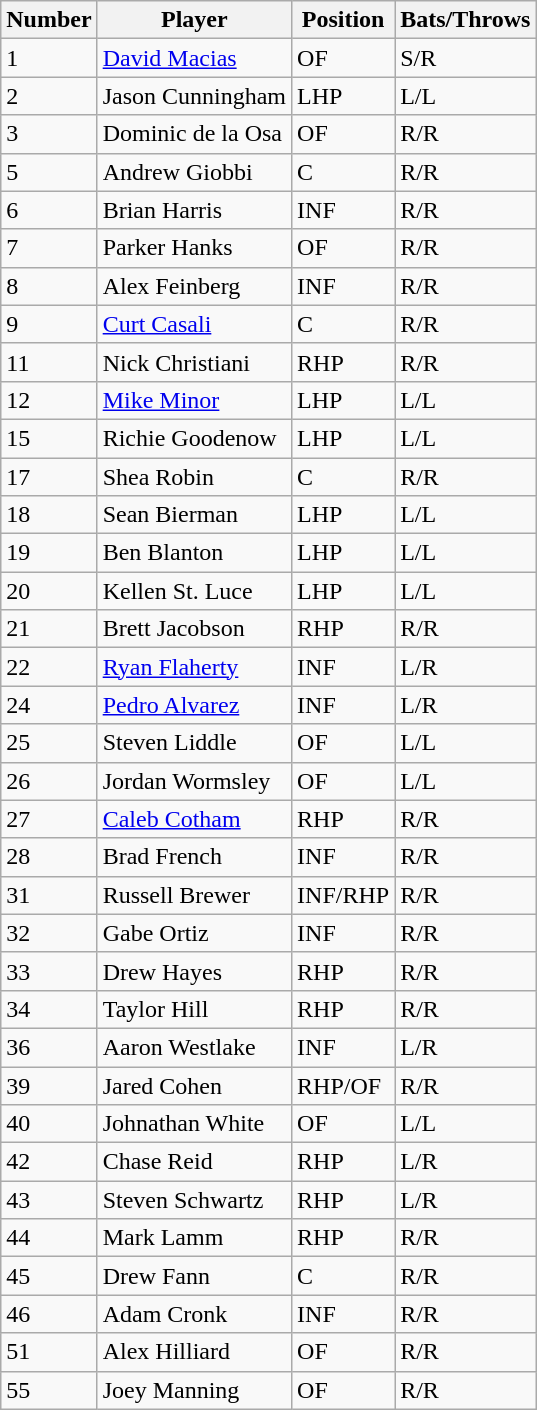<table class="wikitable">
<tr>
<th>Number</th>
<th>Player</th>
<th>Position</th>
<th>Bats/Throws</th>
</tr>
<tr>
<td>1</td>
<td><a href='#'>David Macias</a></td>
<td>OF</td>
<td>S/R</td>
</tr>
<tr>
<td>2</td>
<td>Jason Cunningham</td>
<td>LHP</td>
<td>L/L</td>
</tr>
<tr>
<td>3</td>
<td>Dominic de la Osa</td>
<td>OF</td>
<td>R/R</td>
</tr>
<tr>
<td>5</td>
<td>Andrew Giobbi</td>
<td>C</td>
<td>R/R</td>
</tr>
<tr>
<td>6</td>
<td>Brian Harris</td>
<td>INF</td>
<td>R/R</td>
</tr>
<tr>
<td>7</td>
<td>Parker Hanks</td>
<td>OF</td>
<td>R/R</td>
</tr>
<tr>
<td>8</td>
<td>Alex Feinberg</td>
<td>INF</td>
<td>R/R</td>
</tr>
<tr>
<td>9</td>
<td><a href='#'>Curt Casali</a></td>
<td>C</td>
<td>R/R</td>
</tr>
<tr>
<td>11</td>
<td>Nick Christiani</td>
<td>RHP</td>
<td>R/R</td>
</tr>
<tr>
<td>12</td>
<td><a href='#'>Mike Minor</a></td>
<td>LHP</td>
<td>L/L</td>
</tr>
<tr>
<td>15</td>
<td>Richie Goodenow</td>
<td>LHP</td>
<td>L/L</td>
</tr>
<tr>
<td>17</td>
<td>Shea Robin</td>
<td>C</td>
<td>R/R</td>
</tr>
<tr>
<td>18</td>
<td>Sean Bierman</td>
<td>LHP</td>
<td>L/L</td>
</tr>
<tr>
<td>19</td>
<td>Ben Blanton</td>
<td>LHP</td>
<td>L/L</td>
</tr>
<tr>
<td>20</td>
<td>Kellen St. Luce</td>
<td>LHP</td>
<td>L/L</td>
</tr>
<tr>
<td>21</td>
<td>Brett Jacobson</td>
<td>RHP</td>
<td>R/R</td>
</tr>
<tr>
<td>22</td>
<td><a href='#'>Ryan Flaherty</a></td>
<td>INF</td>
<td>L/R</td>
</tr>
<tr>
<td>24</td>
<td><a href='#'>Pedro Alvarez</a></td>
<td>INF</td>
<td>L/R</td>
</tr>
<tr>
<td>25</td>
<td>Steven Liddle</td>
<td>OF</td>
<td>L/L</td>
</tr>
<tr>
<td>26</td>
<td>Jordan Wormsley</td>
<td>OF</td>
<td>L/L</td>
</tr>
<tr>
<td>27</td>
<td><a href='#'>Caleb Cotham</a></td>
<td>RHP</td>
<td>R/R</td>
</tr>
<tr>
<td>28</td>
<td>Brad French</td>
<td>INF</td>
<td>R/R</td>
</tr>
<tr>
<td>31</td>
<td>Russell Brewer</td>
<td>INF/RHP</td>
<td>R/R</td>
</tr>
<tr>
<td>32</td>
<td>Gabe Ortiz</td>
<td>INF</td>
<td>R/R</td>
</tr>
<tr>
<td>33</td>
<td>Drew Hayes</td>
<td>RHP</td>
<td>R/R</td>
</tr>
<tr>
<td>34</td>
<td>Taylor Hill</td>
<td>RHP</td>
<td>R/R</td>
</tr>
<tr>
<td>36</td>
<td>Aaron Westlake</td>
<td>INF</td>
<td>L/R</td>
</tr>
<tr>
<td>39</td>
<td>Jared Cohen</td>
<td>RHP/OF</td>
<td>R/R</td>
</tr>
<tr>
<td>40</td>
<td>Johnathan White</td>
<td>OF</td>
<td>L/L</td>
</tr>
<tr>
<td>42</td>
<td>Chase Reid</td>
<td>RHP</td>
<td>L/R</td>
</tr>
<tr>
<td>43</td>
<td>Steven Schwartz</td>
<td>RHP</td>
<td>L/R</td>
</tr>
<tr>
<td>44</td>
<td>Mark Lamm</td>
<td>RHP</td>
<td>R/R</td>
</tr>
<tr>
<td>45</td>
<td>Drew Fann</td>
<td>C</td>
<td>R/R</td>
</tr>
<tr>
<td>46</td>
<td>Adam Cronk</td>
<td>INF</td>
<td>R/R</td>
</tr>
<tr>
<td>51</td>
<td>Alex Hilliard</td>
<td>OF</td>
<td>R/R</td>
</tr>
<tr>
<td>55</td>
<td>Joey Manning</td>
<td>OF</td>
<td>R/R</td>
</tr>
</table>
